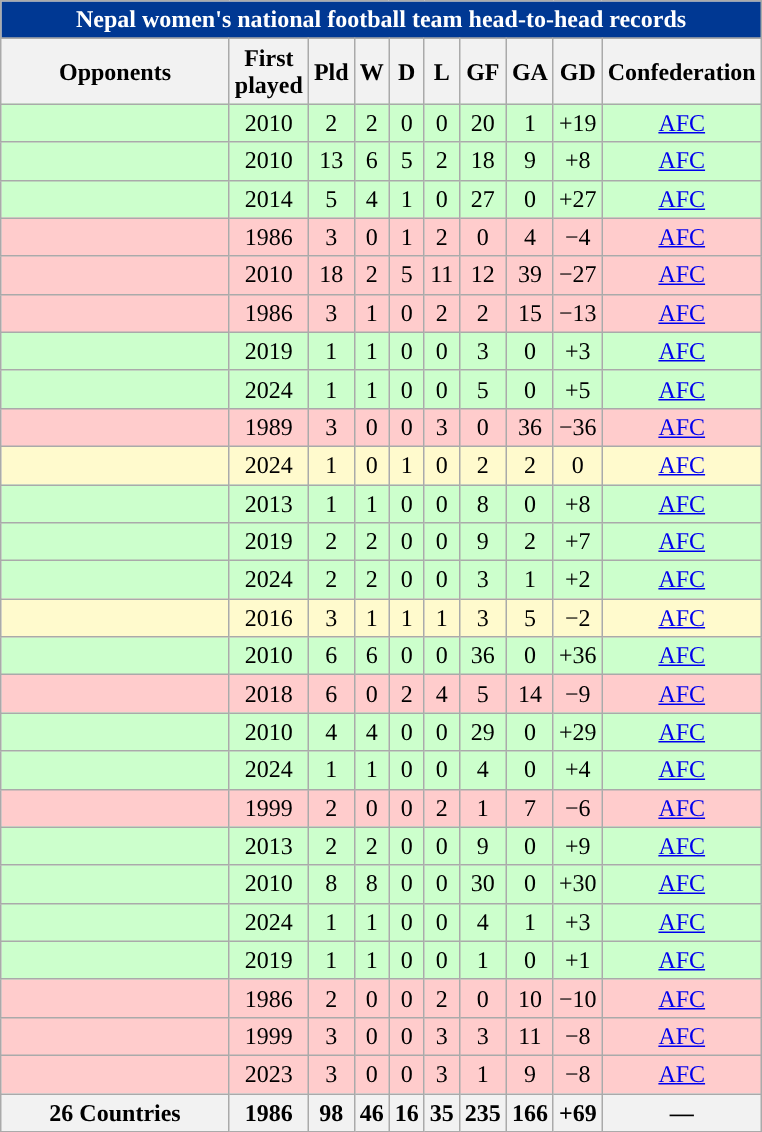<table class="wikitable sortable" style="text-align:center">
<tr>
<th colspan=10 style="background: #003893; color: #FFFFFF;">Nepal women's national football team head-to-head records</th>
</tr>
<tr>
</tr>
<tr style="color:black">
<th style="width:145px">Opponents</th>
<th style="width:1px">First played</th>
<th style="width:1px">Pld</th>
<th style="width:1px">W</th>
<th style="width:1px">D</th>
<th style="width:1px">L</th>
<th style="width:1px">GF</th>
<th style="width:1px">GA</th>
<th style="width:1px">GD</th>
<th style="width:1px">Confederation</th>
</tr>
<tr bgcolor=#CCFFCC>
<td></td>
<td>2010</td>
<td>2</td>
<td>2</td>
<td>0</td>
<td>0</td>
<td>20</td>
<td>1</td>
<td>+19</td>
<td><a href='#'>AFC</a></td>
</tr>
<tr bgcolor=#CCFFCC>
<td></td>
<td>2010</td>
<td>13</td>
<td>6</td>
<td>5</td>
<td>2</td>
<td>18</td>
<td>9</td>
<td>+8</td>
<td><a href='#'>AFC</a></td>
</tr>
<tr bgcolor=#CCFFCC>
<td></td>
<td>2014</td>
<td>5</td>
<td>4</td>
<td>1</td>
<td>0</td>
<td>27</td>
<td>0</td>
<td>+27</td>
<td><a href='#'>AFC</a></td>
</tr>
<tr bgcolor=#FFCCCC>
<td></td>
<td>1986</td>
<td>3</td>
<td>0</td>
<td>1</td>
<td>2</td>
<td>0</td>
<td>4</td>
<td>−4</td>
<td><a href='#'>AFC</a></td>
</tr>
<tr bgcolor=#FFCCCC>
<td></td>
<td>2010</td>
<td>18</td>
<td>2</td>
<td>5</td>
<td>11</td>
<td>12</td>
<td>39</td>
<td>−27</td>
<td><a href='#'>AFC</a></td>
</tr>
<tr bgcolor=#FFCCCC>
<td></td>
<td>1986</td>
<td>3</td>
<td>1</td>
<td>0</td>
<td>2</td>
<td>2</td>
<td>15</td>
<td>−13</td>
<td><a href='#'>AFC</a></td>
</tr>
<tr bgcolor=#CCFFCC>
<td></td>
<td>2019</td>
<td>1</td>
<td>1</td>
<td>0</td>
<td>0</td>
<td>3</td>
<td>0</td>
<td>+3</td>
<td><a href='#'>AFC</a></td>
</tr>
<tr bgcolor=#CCFFCC>
<td></td>
<td>2024</td>
<td>1</td>
<td>1</td>
<td>0</td>
<td>0</td>
<td>5</td>
<td>0</td>
<td>+5</td>
<td><a href='#'>AFC</a></td>
</tr>
<tr bgcolor=#FFCCCC>
<td></td>
<td>1989</td>
<td>3</td>
<td>0</td>
<td>0</td>
<td>3</td>
<td>0</td>
<td>36</td>
<td>−36</td>
<td><a href='#'>AFC</a></td>
</tr>
<tr bgcolor="#FFFACD">
<td></td>
<td>2024</td>
<td>1</td>
<td>0</td>
<td>1</td>
<td>0</td>
<td>2</td>
<td>2</td>
<td>0</td>
<td><a href='#'>AFC</a></td>
</tr>
<tr bgcolor=#CCFFCC>
<td></td>
<td>2013</td>
<td>1</td>
<td>1</td>
<td>0</td>
<td>0</td>
<td>8</td>
<td>0</td>
<td>+8</td>
<td><a href='#'>AFC</a></td>
</tr>
<tr bgcolor=#CCFFCC>
<td></td>
<td>2019</td>
<td>2</td>
<td>2</td>
<td>0</td>
<td>0</td>
<td>9</td>
<td>2</td>
<td>+7</td>
<td><a href='#'>AFC</a></td>
</tr>
<tr bgcolor=#CCFFCC>
<td></td>
<td>2024</td>
<td>2</td>
<td>2</td>
<td>0</td>
<td>0</td>
<td>3</td>
<td>1</td>
<td>+2</td>
<td><a href='#'>AFC</a></td>
</tr>
<tr bgcolor="#FFFACD">
<td></td>
<td>2016</td>
<td>3</td>
<td>1</td>
<td>1</td>
<td>1</td>
<td>3</td>
<td>5</td>
<td>−2</td>
<td><a href='#'>AFC</a></td>
</tr>
<tr bgcolor=#CCFFCC>
<td></td>
<td>2010</td>
<td>6</td>
<td>6</td>
<td>0</td>
<td>0</td>
<td>36</td>
<td>0</td>
<td>+36</td>
<td><a href='#'>AFC</a></td>
</tr>
<tr bgcolor=#FFCCCC>
<td></td>
<td>2018</td>
<td>6</td>
<td>0</td>
<td>2</td>
<td>4</td>
<td>5</td>
<td>14</td>
<td>−9</td>
<td><a href='#'>AFC</a></td>
</tr>
<tr bgcolor=#CCFFCC>
<td></td>
<td>2010</td>
<td>4</td>
<td>4</td>
<td>0</td>
<td>0</td>
<td>29</td>
<td>0</td>
<td>+29</td>
<td><a href='#'>AFC</a></td>
</tr>
<tr bgcolor=#CCFFCC>
<td></td>
<td>2024</td>
<td>1</td>
<td>1</td>
<td>0</td>
<td>0</td>
<td>4</td>
<td>0</td>
<td>+4</td>
<td><a href='#'>AFC</a></td>
</tr>
<tr bgcolor=#FFCCCC>
<td></td>
<td>1999</td>
<td>2</td>
<td>0</td>
<td>0</td>
<td>2</td>
<td>1</td>
<td>7</td>
<td>−6</td>
<td><a href='#'>AFC</a></td>
</tr>
<tr bgcolor=#CCFFCC>
<td></td>
<td>2013</td>
<td>2</td>
<td>2</td>
<td>0</td>
<td>0</td>
<td>9</td>
<td>0</td>
<td>+9</td>
<td><a href='#'>AFC</a></td>
</tr>
<tr bgcolor=#CCFFCC>
<td></td>
<td>2010</td>
<td>8</td>
<td>8</td>
<td>0</td>
<td>0</td>
<td>30</td>
<td>0</td>
<td>+30</td>
<td><a href='#'>AFC</a></td>
</tr>
<tr bgcolor=#CCFFCC>
<td></td>
<td>2024</td>
<td>1</td>
<td>1</td>
<td>0</td>
<td>0</td>
<td>4</td>
<td>1</td>
<td>+3</td>
<td><a href='#'>AFC</a></td>
</tr>
<tr bgcolor=#CCFFCC>
<td></td>
<td>2019</td>
<td>1</td>
<td>1</td>
<td>0</td>
<td>0</td>
<td>1</td>
<td>0</td>
<td>+1</td>
<td><a href='#'>AFC</a></td>
</tr>
<tr bgcolor=#FFCCCC>
<td></td>
<td>1986</td>
<td>2</td>
<td>0</td>
<td>0</td>
<td>2</td>
<td>0</td>
<td>10</td>
<td>−10</td>
<td><a href='#'>AFC</a></td>
</tr>
<tr bgcolor=#FFCCCC>
<td></td>
<td>1999</td>
<td>3</td>
<td>0</td>
<td>0</td>
<td>3</td>
<td>3</td>
<td>11</td>
<td>−8</td>
<td><a href='#'>AFC</a></td>
</tr>
<tr bgcolor=#FFCCCC>
<td></td>
<td>2023</td>
<td>3</td>
<td>0</td>
<td>0</td>
<td>3</td>
<td>1</td>
<td>9</td>
<td>−8</td>
<td><a href='#'>AFC</a></td>
</tr>
<tr>
<th>26 Countries</th>
<th>1986</th>
<th>98</th>
<th>46</th>
<th>16</th>
<th>35</th>
<th>235</th>
<th>166</th>
<th>+69</th>
<th>—</th>
</tr>
</table>
